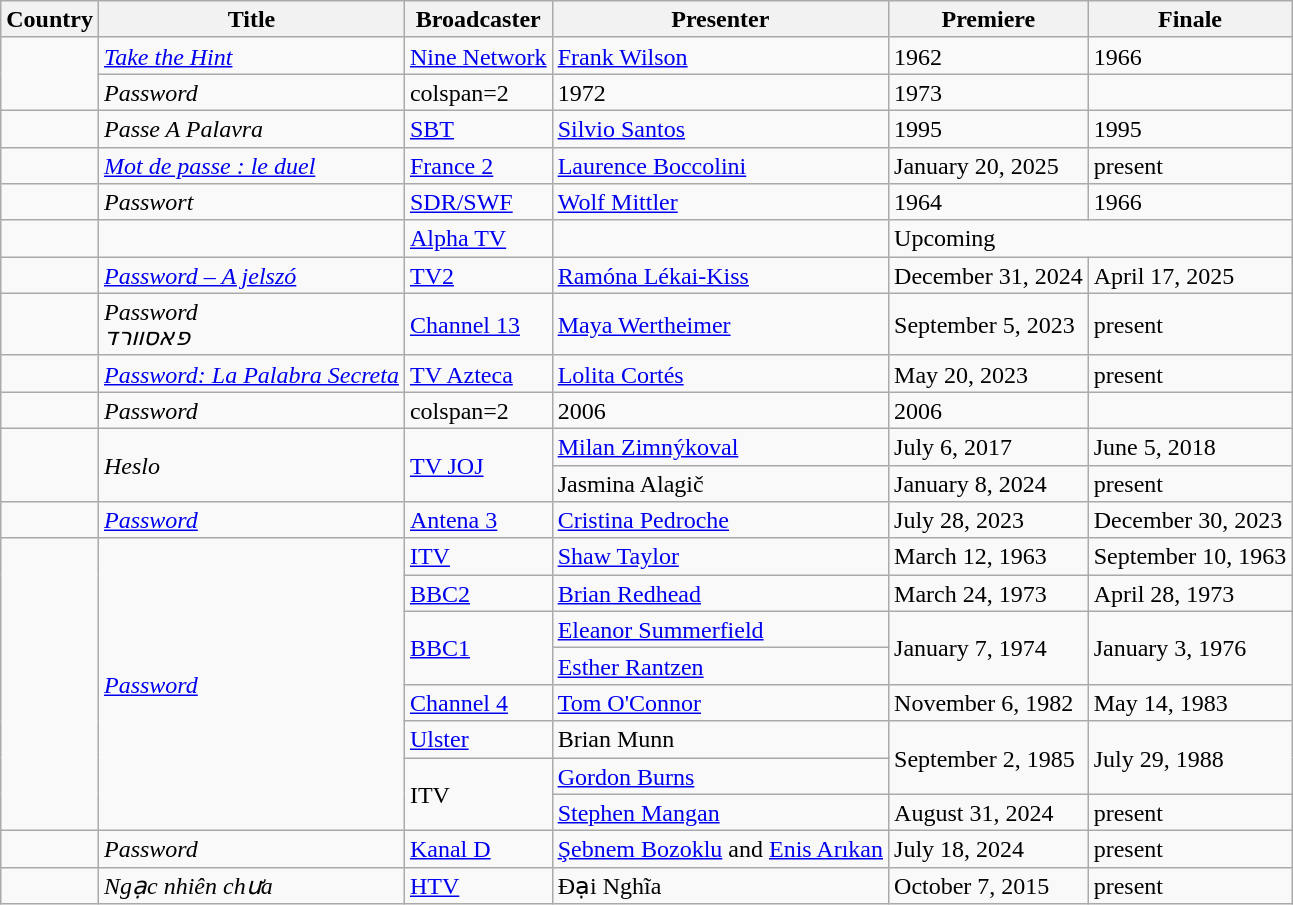<table class="wikitable" style="text-align:left; line-height:17px;">
<tr>
<th>Country</th>
<th>Title</th>
<th>Broadcaster</th>
<th>Presenter</th>
<th>Premiere</th>
<th>Finale</th>
</tr>
<tr>
<td rowspan="2"></td>
<td><em><a href='#'>Take the Hint</a></em></td>
<td><a href='#'>Nine Network</a></td>
<td><a href='#'>Frank Wilson</a></td>
<td>1962</td>
<td>1966</td>
</tr>
<tr>
<td><em>Password</em></td>
<td>colspan=2 </td>
<td>1972</td>
<td>1973</td>
</tr>
<tr>
<td></td>
<td><em>Passe A Palavra</em></td>
<td><a href='#'>SBT</a></td>
<td><a href='#'>Silvio Santos</a></td>
<td>1995</td>
<td>1995</td>
</tr>
<tr>
<td></td>
<td><em><a href='#'>Mot de passe : le duel</a></em></td>
<td><a href='#'>France 2</a></td>
<td><a href='#'>Laurence Boccolini</a></td>
<td>January 20, 2025</td>
<td>present</td>
</tr>
<tr>
<td></td>
<td><em>Passwort</em></td>
<td><a href='#'>SDR/SWF</a></td>
<td><a href='#'>Wolf Mittler</a></td>
<td>1964</td>
<td>1966</td>
</tr>
<tr>
<td></td>
<td></td>
<td><a href='#'>Alpha TV</a></td>
<td></td>
<td colspan="2">Upcoming</td>
</tr>
<tr>
<td></td>
<td><em><a href='#'>Password – A jelszó</a></em></td>
<td><a href='#'>TV2</a></td>
<td><a href='#'>Ramóna Lékai-Kiss</a></td>
<td>December 31, 2024</td>
<td>April 17, 2025</td>
</tr>
<tr>
<td></td>
<td><em>Password<br>פאסוורד</em></td>
<td><a href='#'>Channel 13</a></td>
<td><a href='#'>Maya Wertheimer</a></td>
<td>September 5, 2023</td>
<td>present</td>
</tr>
<tr>
<td></td>
<td><em><a href='#'>Password: La Palabra Secreta</a></em></td>
<td><a href='#'>TV Azteca</a></td>
<td><a href='#'>Lolita Cortés</a></td>
<td>May 20, 2023</td>
<td>present</td>
</tr>
<tr>
<td></td>
<td><em>Password</em></td>
<td>colspan=2 </td>
<td>2006</td>
<td>2006</td>
</tr>
<tr>
<td rowspan="2"></td>
<td rowspan="2"><em>Heslo</em></td>
<td rowspan="2"><a href='#'>TV JOJ</a></td>
<td><a href='#'>Milan Zimnýkoval</a></td>
<td>July 6, 2017</td>
<td>June 5, 2018</td>
</tr>
<tr>
<td>Jasmina Alagič</td>
<td>January 8, 2024</td>
<td>present</td>
</tr>
<tr>
<td></td>
<td><em><a href='#'>Password</a></em></td>
<td><a href='#'>Antena 3</a></td>
<td><a href='#'>Cristina Pedroche</a></td>
<td>July 28, 2023</td>
<td>December 30, 2023</td>
</tr>
<tr>
<td rowspan="9"></td>
<td rowspan="9"><em><a href='#'>Password</a></em></td>
<td><a href='#'>ITV</a></td>
<td><a href='#'>Shaw Taylor</a></td>
<td>March 12, 1963</td>
<td>September 10, 1963</td>
</tr>
<tr>
<td><a href='#'>BBC2</a></td>
<td><a href='#'>Brian Redhead</a></td>
<td>March 24, 1973</td>
<td>April 28, 1973</td>
</tr>
<tr>
<td rowspan="2"><a href='#'>BBC1</a></td>
<td><a href='#'>Eleanor Summerfield</a></td>
<td rowspan="2">January 7, 1974</td>
<td rowspan="2">January 3, 1976</td>
</tr>
<tr>
<td><a href='#'>Esther Rantzen</a></td>
</tr>
<tr>
<td><a href='#'>Channel 4</a></td>
<td><a href='#'>Tom O'Connor</a></td>
<td>November 6, 1982</td>
<td>May 14, 1983</td>
</tr>
<tr>
<td rowspan="2"><a href='#'>Ulster</a></td>
<td>Brian Munn</td>
<td rowspan="3">September 2, 1985</td>
<td rowspan="3">July 29, 1988</td>
</tr>
<tr>
<td rowspan="2"><a href='#'>Gordon Burns</a></td>
</tr>
<tr>
<td rowspan="2">ITV</td>
</tr>
<tr>
<td><a href='#'>Stephen Mangan</a></td>
<td>August 31, 2024</td>
<td>present</td>
</tr>
<tr>
<td></td>
<td><em>Password</em></td>
<td><a href='#'>Kanal D</a></td>
<td><a href='#'>Şebnem Bozoklu</a> and <a href='#'>Enis Arıkan</a></td>
<td>July 18, 2024</td>
<td>present</td>
</tr>
<tr>
<td></td>
<td><em>Ngạc nhiên chưa</em></td>
<td><a href='#'>HTV</a></td>
<td>Đại Nghĩa</td>
<td>October 7, 2015</td>
<td>present</td>
</tr>
</table>
